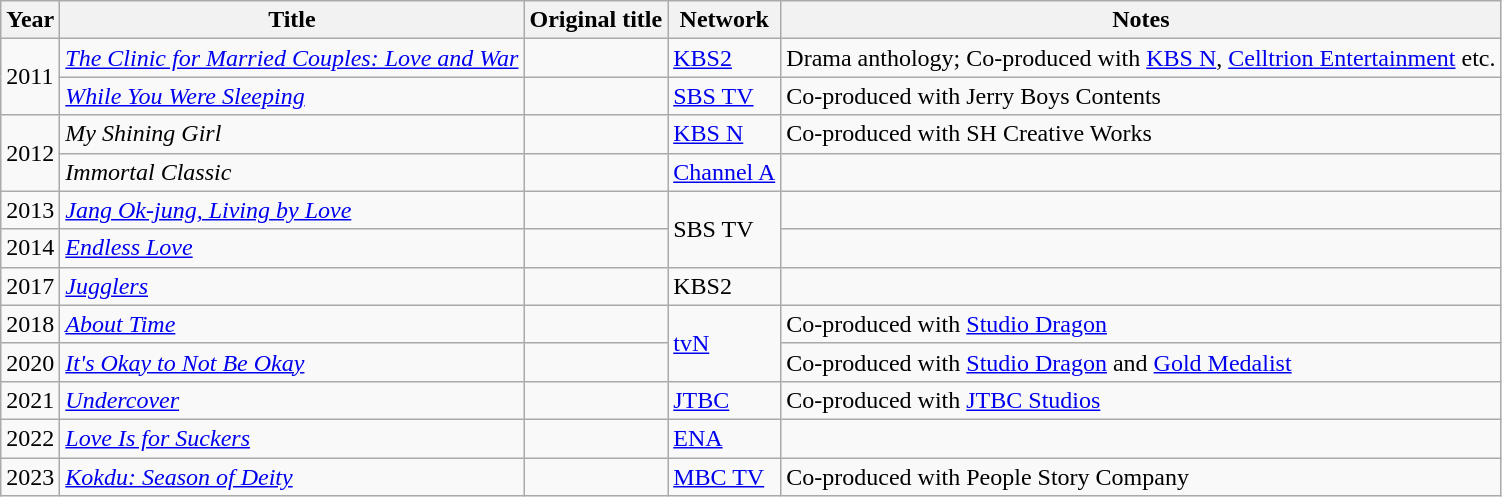<table class="wikitable">
<tr>
<th>Year</th>
<th>Title</th>
<th>Original title</th>
<th>Network</th>
<th>Notes</th>
</tr>
<tr>
<td rowspan="2">2011</td>
<td><em><a href='#'>The Clinic for Married Couples: Love and War</a></em></td>
<td></td>
<td><a href='#'>KBS2</a></td>
<td>Drama anthology; Co-produced with <a href='#'>KBS N</a>, <a href='#'>Celltrion Entertainment</a> etc.</td>
</tr>
<tr>
<td><em><a href='#'>While You Were Sleeping</a></em></td>
<td></td>
<td><a href='#'>SBS TV</a></td>
<td>Co-produced with Jerry Boys Contents</td>
</tr>
<tr>
<td rowspan="2">2012</td>
<td><em>My Shining Girl</em></td>
<td></td>
<td><a href='#'>KBS N</a></td>
<td>Co-produced with SH Creative Works</td>
</tr>
<tr>
<td><em>Immortal Classic</em></td>
<td></td>
<td><a href='#'>Channel A</a></td>
<td></td>
</tr>
<tr>
<td>2013</td>
<td><em><a href='#'>Jang Ok-jung, Living by Love</a></em></td>
<td></td>
<td rowspan="2">SBS TV</td>
<td></td>
</tr>
<tr>
<td>2014</td>
<td><em><a href='#'>Endless Love</a></em></td>
<td></td>
<td></td>
</tr>
<tr>
<td>2017</td>
<td><em><a href='#'>Jugglers</a></em></td>
<td></td>
<td>KBS2</td>
<td></td>
</tr>
<tr>
<td>2018</td>
<td><em><a href='#'>About Time</a></em></td>
<td></td>
<td rowspan="2"><a href='#'>tvN</a></td>
<td>Co-produced with <a href='#'>Studio Dragon</a></td>
</tr>
<tr>
<td>2020</td>
<td><em><a href='#'>It's Okay to Not Be Okay</a></em></td>
<td></td>
<td>Co-produced with <a href='#'>Studio Dragon</a> and <a href='#'>Gold Medalist</a></td>
</tr>
<tr>
<td>2021</td>
<td><em><a href='#'>Undercover</a></em></td>
<td></td>
<td><a href='#'>JTBC</a></td>
<td>Co-produced with <a href='#'>JTBC Studios</a></td>
</tr>
<tr>
<td>2022</td>
<td><em><a href='#'>Love Is for Suckers</a></em></td>
<td></td>
<td><a href='#'>ENA</a></td>
<td></td>
</tr>
<tr>
<td>2023</td>
<td><em><a href='#'>Kokdu: Season of Deity</a></em></td>
<td></td>
<td><a href='#'>MBC TV</a></td>
<td>Co-produced with People Story Company</td>
</tr>
</table>
